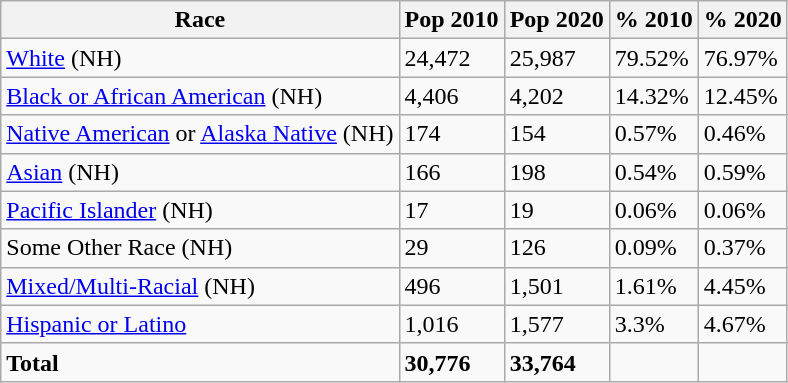<table class="wikitable">
<tr>
<th>Race</th>
<th>Pop 2010</th>
<th>Pop 2020</th>
<th>% 2010</th>
<th>% 2020</th>
</tr>
<tr>
<td><a href='#'>White</a> (NH)</td>
<td>24,472</td>
<td>25,987</td>
<td>79.52%</td>
<td>76.97%</td>
</tr>
<tr>
<td><a href='#'>Black or African American</a> (NH)</td>
<td>4,406</td>
<td>4,202</td>
<td>14.32%</td>
<td>12.45%</td>
</tr>
<tr>
<td><a href='#'>Native American</a> or <a href='#'>Alaska Native</a> (NH)</td>
<td>174</td>
<td>154</td>
<td>0.57%</td>
<td>0.46%</td>
</tr>
<tr>
<td><a href='#'>Asian</a> (NH)</td>
<td>166</td>
<td>198</td>
<td>0.54%</td>
<td>0.59%</td>
</tr>
<tr>
<td><a href='#'>Pacific Islander</a> (NH)</td>
<td>17</td>
<td>19</td>
<td>0.06%</td>
<td>0.06%</td>
</tr>
<tr>
<td>Some Other Race (NH)</td>
<td>29</td>
<td>126</td>
<td>0.09%</td>
<td>0.37%</td>
</tr>
<tr>
<td><a href='#'>Mixed/Multi-Racial</a> (NH)</td>
<td>496</td>
<td>1,501</td>
<td>1.61%</td>
<td>4.45%</td>
</tr>
<tr>
<td><a href='#'>Hispanic or Latino</a></td>
<td>1,016</td>
<td>1,577</td>
<td>3.3%</td>
<td>4.67%</td>
</tr>
<tr>
<td><strong>Total</strong></td>
<td><strong>30,776</strong></td>
<td><strong>33,764</strong></td>
<td></td>
<td></td>
</tr>
</table>
